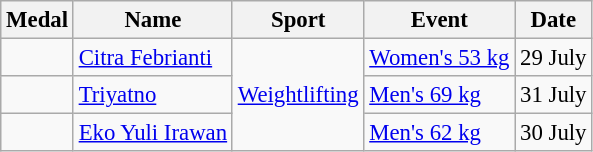<table class="wikitable sortable" style="font-size: 95%;">
<tr>
<th>Medal</th>
<th>Name</th>
<th>Sport</th>
<th>Event</th>
<th>Date</th>
</tr>
<tr>
<td></td>
<td><a href='#'>Citra Febrianti</a></td>
<td rowspan=3> <a href='#'>Weightlifting</a></td>
<td><a href='#'>Women's 53 kg</a></td>
<td>29 July</td>
</tr>
<tr>
<td></td>
<td><a href='#'>Triyatno</a></td>
<td><a href='#'>Men's 69 kg</a></td>
<td>31 July</td>
</tr>
<tr>
<td></td>
<td><a href='#'>Eko Yuli Irawan</a></td>
<td><a href='#'>Men's 62 kg</a></td>
<td>30 July</td>
</tr>
</table>
